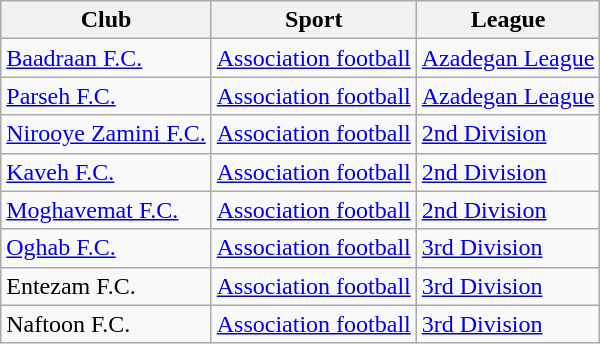<table class="wikitable">
<tr>
<th>Club</th>
<th>Sport</th>
<th>League</th>
</tr>
<tr>
<td><a href='#'>Baadraan F.C.</a></td>
<td><a href='#'>Association football</a></td>
<td><a href='#'>Azadegan League</a></td>
</tr>
<tr>
<td><a href='#'>Parseh F.C.</a></td>
<td><a href='#'>Association football</a></td>
<td><a href='#'>Azadegan League</a></td>
</tr>
<tr>
<td><a href='#'>Nirooye Zamini F.C.</a></td>
<td><a href='#'>Association football</a></td>
<td><a href='#'>2nd Division</a></td>
</tr>
<tr>
<td><a href='#'>Kaveh F.C.</a></td>
<td><a href='#'>Association football</a></td>
<td><a href='#'>2nd Division</a></td>
</tr>
<tr>
<td><a href='#'>Moghavemat F.C.</a></td>
<td><a href='#'>Association football</a></td>
<td><a href='#'>2nd Division</a></td>
</tr>
<tr>
<td><a href='#'>Oghab F.C.</a></td>
<td><a href='#'>Association football</a></td>
<td><a href='#'>3rd Division</a></td>
</tr>
<tr>
<td>Entezam F.C.</td>
<td><a href='#'>Association football</a></td>
<td><a href='#'>3rd Division</a></td>
</tr>
<tr>
<td>Naftoon F.C.</td>
<td><a href='#'>Association football</a></td>
<td><a href='#'>3rd Division</a></td>
</tr>
</table>
